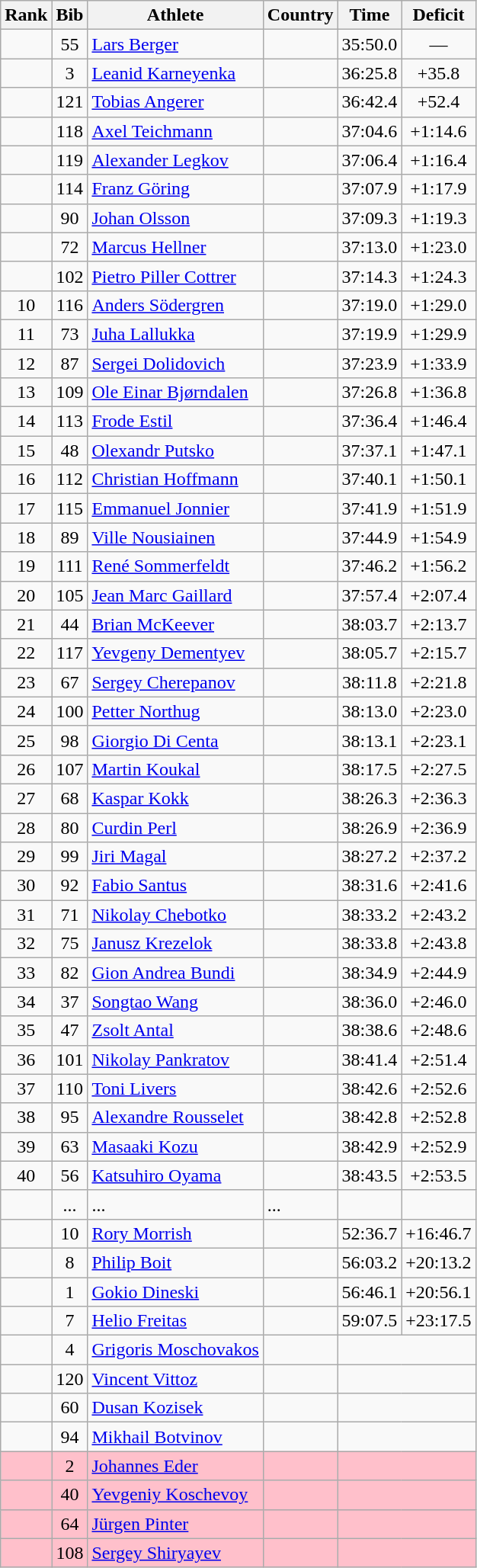<table class="wikitable sortable" style="text-align:center">
<tr>
<th>Rank</th>
<th>Bib</th>
<th>Athlete</th>
<th>Country</th>
<th>Time</th>
<th>Deficit</th>
</tr>
<tr>
<td></td>
<td>55</td>
<td align=left><a href='#'>Lars Berger</a></td>
<td align=left></td>
<td>35:50.0</td>
<td>—</td>
</tr>
<tr>
<td></td>
<td>3</td>
<td align=left><a href='#'>Leanid Karneyenka</a></td>
<td align=left></td>
<td>36:25.8</td>
<td>+35.8</td>
</tr>
<tr>
<td></td>
<td>121</td>
<td align=left><a href='#'>Tobias Angerer</a></td>
<td align=left></td>
<td>36:42.4</td>
<td>+52.4</td>
</tr>
<tr>
<td></td>
<td>118</td>
<td align=left><a href='#'>Axel Teichmann</a></td>
<td align=left></td>
<td>37:04.6</td>
<td>+1:14.6</td>
</tr>
<tr>
<td></td>
<td>119</td>
<td align=left><a href='#'>Alexander Legkov</a></td>
<td align=left></td>
<td>37:06.4</td>
<td>+1:16.4</td>
</tr>
<tr>
<td></td>
<td>114</td>
<td align=left><a href='#'>Franz Göring</a></td>
<td align=left></td>
<td>37:07.9</td>
<td>+1:17.9</td>
</tr>
<tr>
<td></td>
<td>90</td>
<td align=left><a href='#'>Johan Olsson</a></td>
<td align=left></td>
<td>37:09.3</td>
<td>+1:19.3</td>
</tr>
<tr>
<td></td>
<td>72</td>
<td align=left><a href='#'>Marcus Hellner</a></td>
<td align=left></td>
<td>37:13.0</td>
<td>+1:23.0</td>
</tr>
<tr>
<td></td>
<td>102</td>
<td align=left><a href='#'>Pietro Piller Cottrer</a></td>
<td align=left></td>
<td>37:14.3</td>
<td>+1:24.3</td>
</tr>
<tr>
<td>10</td>
<td>116</td>
<td align=left><a href='#'>Anders Södergren</a></td>
<td align=left></td>
<td>37:19.0</td>
<td>+1:29.0</td>
</tr>
<tr>
<td>11</td>
<td>73</td>
<td align=left><a href='#'>Juha Lallukka</a></td>
<td align=left></td>
<td>37:19.9</td>
<td>+1:29.9</td>
</tr>
<tr>
<td>12</td>
<td>87</td>
<td align=left><a href='#'>Sergei Dolidovich</a></td>
<td align=left></td>
<td>37:23.9</td>
<td>+1:33.9</td>
</tr>
<tr>
<td>13</td>
<td>109</td>
<td align=left><a href='#'>Ole Einar Bjørndalen</a></td>
<td align=left></td>
<td>37:26.8</td>
<td>+1:36.8</td>
</tr>
<tr>
<td>14</td>
<td>113</td>
<td align=left><a href='#'>Frode Estil</a></td>
<td align=left></td>
<td>37:36.4</td>
<td>+1:46.4</td>
</tr>
<tr>
<td>15</td>
<td>48</td>
<td align=left><a href='#'>Olexandr Putsko</a></td>
<td align=left></td>
<td>37:37.1</td>
<td>+1:47.1</td>
</tr>
<tr>
<td>16</td>
<td>112</td>
<td align=left><a href='#'>Christian Hoffmann</a></td>
<td align=left></td>
<td>37:40.1</td>
<td>+1:50.1</td>
</tr>
<tr>
<td>17</td>
<td>115</td>
<td align=left><a href='#'>Emmanuel Jonnier</a></td>
<td align=left></td>
<td>37:41.9</td>
<td>+1:51.9</td>
</tr>
<tr>
<td>18</td>
<td>89</td>
<td align=left><a href='#'>Ville Nousiainen</a></td>
<td align=left></td>
<td>37:44.9</td>
<td>+1:54.9</td>
</tr>
<tr>
<td>19</td>
<td>111</td>
<td align=left><a href='#'>René Sommerfeldt</a></td>
<td align=left></td>
<td>37:46.2</td>
<td>+1:56.2</td>
</tr>
<tr>
<td>20</td>
<td>105</td>
<td align=left><a href='#'>Jean Marc Gaillard</a></td>
<td align=left></td>
<td>37:57.4</td>
<td>+2:07.4</td>
</tr>
<tr>
<td>21</td>
<td>44</td>
<td align=left><a href='#'>Brian McKeever</a></td>
<td align=left></td>
<td>38:03.7</td>
<td>+2:13.7</td>
</tr>
<tr>
<td>22</td>
<td>117</td>
<td align=left><a href='#'>Yevgeny Dementyev</a></td>
<td align=left></td>
<td>38:05.7</td>
<td>+2:15.7</td>
</tr>
<tr>
<td>23</td>
<td>67</td>
<td align=left><a href='#'>Sergey Cherepanov</a></td>
<td align=left></td>
<td>38:11.8</td>
<td>+2:21.8</td>
</tr>
<tr>
<td>24</td>
<td>100</td>
<td align=left><a href='#'>Petter Northug</a></td>
<td align=left></td>
<td>38:13.0</td>
<td>+2:23.0</td>
</tr>
<tr>
<td>25</td>
<td>98</td>
<td align=left><a href='#'>Giorgio Di Centa</a></td>
<td align=left></td>
<td>38:13.1</td>
<td>+2:23.1</td>
</tr>
<tr>
<td>26</td>
<td>107</td>
<td align=left><a href='#'>Martin Koukal</a></td>
<td align=left></td>
<td>38:17.5</td>
<td>+2:27.5</td>
</tr>
<tr>
<td>27</td>
<td>68</td>
<td align=left><a href='#'>Kaspar Kokk</a></td>
<td align=left></td>
<td>38:26.3</td>
<td>+2:36.3</td>
</tr>
<tr>
<td>28</td>
<td>80</td>
<td align=left><a href='#'>Curdin Perl</a></td>
<td align=left></td>
<td>38:26.9</td>
<td>+2:36.9</td>
</tr>
<tr>
<td>29</td>
<td>99</td>
<td align=left><a href='#'>Jiri Magal</a></td>
<td align=left></td>
<td>38:27.2</td>
<td>+2:37.2</td>
</tr>
<tr>
<td>30</td>
<td>92</td>
<td align=left><a href='#'>Fabio Santus</a></td>
<td align=left></td>
<td>38:31.6</td>
<td>+2:41.6</td>
</tr>
<tr>
<td>31</td>
<td>71</td>
<td align=left><a href='#'>Nikolay Chebotko</a></td>
<td align=left></td>
<td>38:33.2</td>
<td>+2:43.2</td>
</tr>
<tr>
<td>32</td>
<td>75</td>
<td align=left><a href='#'>Janusz Krezelok</a></td>
<td align=left></td>
<td>38:33.8</td>
<td>+2:43.8</td>
</tr>
<tr>
<td>33</td>
<td>82</td>
<td align=left><a href='#'>Gion Andrea Bundi</a></td>
<td align=left></td>
<td>38:34.9</td>
<td>+2:44.9</td>
</tr>
<tr>
<td>34</td>
<td>37</td>
<td align=left><a href='#'>Songtao Wang</a></td>
<td align=left></td>
<td>38:36.0</td>
<td>+2:46.0</td>
</tr>
<tr>
<td>35</td>
<td>47</td>
<td align=left><a href='#'>Zsolt Antal</a></td>
<td align=left></td>
<td>38:38.6</td>
<td>+2:48.6</td>
</tr>
<tr>
<td>36</td>
<td>101</td>
<td align=left><a href='#'>Nikolay Pankratov</a></td>
<td align=left></td>
<td>38:41.4</td>
<td>+2:51.4</td>
</tr>
<tr>
<td>37</td>
<td>110</td>
<td align=left><a href='#'>Toni Livers</a></td>
<td align=left></td>
<td>38:42.6</td>
<td>+2:52.6</td>
</tr>
<tr>
<td>38</td>
<td>95</td>
<td align=left><a href='#'>Alexandre Rousselet</a></td>
<td align=left></td>
<td>38:42.8</td>
<td>+2:52.8</td>
</tr>
<tr>
<td>39</td>
<td>63</td>
<td align=left><a href='#'>Masaaki Kozu</a></td>
<td align=left></td>
<td>38:42.9</td>
<td>+2:52.9</td>
</tr>
<tr>
<td>40</td>
<td>56</td>
<td align=left><a href='#'>Katsuhiro Oyama</a></td>
<td align=left></td>
<td>38:43.5</td>
<td>+2:53.5</td>
</tr>
<tr>
<td></td>
<td>...</td>
<td align=left>...</td>
<td align=left>...</td>
<td></td>
<td></td>
</tr>
<tr>
<td></td>
<td>10</td>
<td align=left><a href='#'>Rory Morrish</a></td>
<td align=left></td>
<td>52:36.7</td>
<td>+16:46.7</td>
</tr>
<tr>
<td></td>
<td>8</td>
<td align=left><a href='#'>Philip Boit</a></td>
<td align=left></td>
<td>56:03.2</td>
<td>+20:13.2</td>
</tr>
<tr>
<td></td>
<td>1</td>
<td align=left><a href='#'>Gokio Dineski</a></td>
<td align=left></td>
<td>56:46.1</td>
<td>+20:56.1</td>
</tr>
<tr>
<td></td>
<td>7</td>
<td align=left><a href='#'>Helio Freitas</a></td>
<td align=left></td>
<td>59:07.5</td>
<td>+23:17.5</td>
</tr>
<tr>
<td></td>
<td>4</td>
<td align=left><a href='#'>Grigoris Moschovakos</a></td>
<td align=left></td>
<td colspan="2"> </td>
</tr>
<tr>
<td></td>
<td>120</td>
<td align=left><a href='#'>Vincent Vittoz</a></td>
<td align=left></td>
<td colspan="2"> </td>
</tr>
<tr>
<td></td>
<td>60</td>
<td align=left><a href='#'>Dusan Kozisek</a></td>
<td align=left></td>
<td colspan="2"> </td>
</tr>
<tr>
<td></td>
<td>94</td>
<td align=left><a href='#'>Mikhail Botvinov</a></td>
<td align=left></td>
<td colspan="2"> </td>
</tr>
<tr bgcolor=pink>
<td></td>
<td>2</td>
<td align=left><a href='#'>Johannes Eder</a></td>
<td align=left></td>
<td colspan="2"> </td>
</tr>
<tr bgcolor=pink>
<td></td>
<td>40</td>
<td align=left><a href='#'>Yevgeniy Koschevoy</a></td>
<td align=left></td>
<td colspan="2"> </td>
</tr>
<tr bgcolor=pink>
<td></td>
<td>64</td>
<td align=left><a href='#'>Jürgen Pinter</a></td>
<td align=left></td>
<td colspan="2"> </td>
</tr>
<tr bgcolor=pink>
<td></td>
<td>108</td>
<td align=left><a href='#'>Sergey Shiryayev</a></td>
<td align=left></td>
<td colspan="2"> </td>
</tr>
</table>
